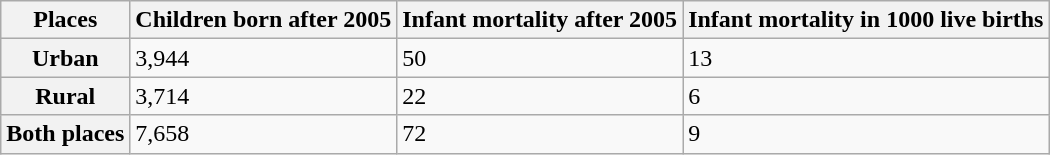<table border="1" class="wikitable">
<tr>
<th>Places</th>
<th>Children born after 2005</th>
<th>Infant mortality after 2005</th>
<th>Infant mortality in 1000 live births</th>
</tr>
<tr>
<th>Urban</th>
<td>3,944</td>
<td>50</td>
<td>13</td>
</tr>
<tr>
<th>Rural</th>
<td>3,714</td>
<td>22</td>
<td>6</td>
</tr>
<tr>
<th>Both places</th>
<td>7,658</td>
<td>72</td>
<td>9</td>
</tr>
</table>
